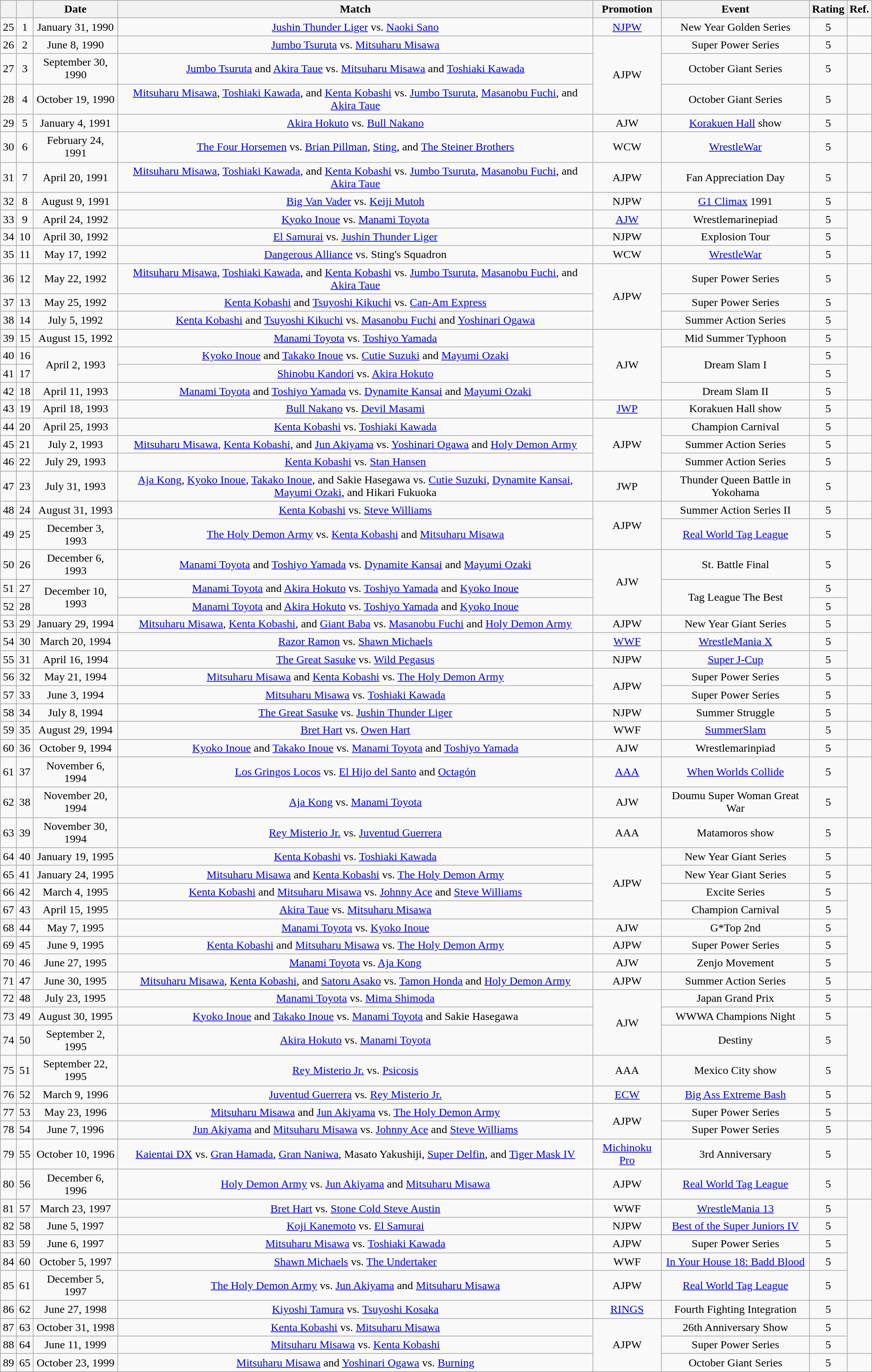<table class="wikitable sortable">
<tr>
<th></th>
<th></th>
<th>Date</th>
<th>Match</th>
<th>Promotion</th>
<th>Event</th>
<th>Rating</th>
<th>Ref.</th>
</tr>
<tr align="center">
<td>25</td>
<td>1</td>
<td>January 31, 1990</td>
<td><a href='#'>Jushin Thunder Liger</a> vs. <a href='#'>Naoki Sano</a></td>
<td><a href='#'>NJPW</a></td>
<td>New Year Golden Series</td>
<td>5</td>
<td></td>
</tr>
<tr align="center">
<td>26</td>
<td>2</td>
<td>June 8, 1990</td>
<td><a href='#'>Jumbo Tsuruta</a> vs. <a href='#'>Mitsuharu Misawa</a></td>
<td rowspan="3">AJPW</td>
<td>Super Power Series<br></td>
<td>5</td>
<td></td>
</tr>
<tr align="center">
<td>27</td>
<td>3</td>
<td>September 30, 1990</td>
<td><a href='#'>Jumbo Tsuruta</a> and <a href='#'>Akira Taue</a> vs. <a href='#'>Mitsuharu Misawa</a> and <a href='#'>Toshiaki Kawada</a></td>
<td>October Giant Series<br></td>
<td>5</td>
<td></td>
</tr>
<tr align="center">
<td>28</td>
<td>4</td>
<td>October 19, 1990</td>
<td><a href='#'>Mitsuharu Misawa</a>, <a href='#'>Toshiaki Kawada</a>, and <a href='#'>Kenta Kobashi</a> vs. <a href='#'>Jumbo Tsuruta</a>, <a href='#'>Masanobu Fuchi</a>, and <a href='#'>Akira Taue</a></td>
<td>October Giant Series<br></td>
<td>5</td>
<td></td>
</tr>
<tr align="center">
<td>29</td>
<td>5</td>
<td>January 4, 1991</td>
<td><a href='#'>Akira Hokuto</a> vs. <a href='#'>Bull Nakano</a></td>
<td>AJW</td>
<td><a href='#'>Korakuen Hall</a> show</td>
<td>5</td>
<td></td>
</tr>
<tr align="center">
<td>30</td>
<td>6</td>
<td>February 24, 1991</td>
<td><a href='#'>The Four Horsemen</a>  vs. <a href='#'>Brian Pillman</a>, <a href='#'>Sting</a>, and <a href='#'>The Steiner Brothers</a> </td>
<td>WCW</td>
<td><a href='#'>WrestleWar</a></td>
<td>5</td>
<td></td>
</tr>
<tr align="center">
<td>31</td>
<td>7</td>
<td>April 20, 1991</td>
<td><a href='#'>Mitsuharu Misawa</a>, <a href='#'>Toshiaki Kawada</a>, and <a href='#'>Kenta Kobashi</a> vs. <a href='#'>Jumbo Tsuruta</a>, <a href='#'>Masanobu Fuchi</a>, and <a href='#'>Akira Taue</a></td>
<td>AJPW</td>
<td>Fan Appreciation Day</td>
<td>5</td>
<td></td>
</tr>
<tr align="center">
<td>32</td>
<td>8</td>
<td>August 9, 1991</td>
<td><a href='#'>Big Van Vader</a> vs. <a href='#'>Keiji Mutoh</a></td>
<td>NJPW</td>
<td><a href='#'>G1 Climax</a> 1991 <br></td>
<td>5</td>
<td></td>
</tr>
<tr align="center">
<td>33</td>
<td>9</td>
<td>April 24, 1992</td>
<td><a href='#'>Kyoko Inoue</a> vs. <a href='#'>Manami Toyota</a></td>
<td><a href='#'>AJW</a></td>
<td>Wrestlemarinepiad</td>
<td>5</td>
<td rowspan="2"></td>
</tr>
<tr align="center">
<td>34</td>
<td>10</td>
<td>April 30, 1992</td>
<td><a href='#'>El Samurai</a> vs. <a href='#'>Jushin Thunder Liger</a></td>
<td>NJPW</td>
<td>Explosion Tour<br></td>
<td>5</td>
</tr>
<tr align="center">
<td>35</td>
<td>11</td>
<td>May 17, 1992</td>
<td><a href='#'>Dangerous Alliance</a>  vs. Sting's Squadron </td>
<td>WCW</td>
<td><a href='#'>WrestleWar</a></td>
<td>5</td>
<td></td>
</tr>
<tr align="center">
<td>36</td>
<td>12</td>
<td>May 22, 1992</td>
<td><a href='#'>Mitsuharu Misawa</a>, <a href='#'>Toshiaki Kawada</a>, and <a href='#'>Kenta Kobashi</a> vs. <a href='#'>Jumbo Tsuruta</a>, <a href='#'>Masanobu Fuchi</a>, and <a href='#'>Akira Taue</a></td>
<td rowspan="3">AJPW</td>
<td>Super Power Series<br></td>
<td>5</td>
<td></td>
</tr>
<tr align="center">
<td>37</td>
<td>13</td>
<td>May 25, 1992</td>
<td><a href='#'>Kenta Kobashi</a> and <a href='#'>Tsuyoshi Kikuchi</a> vs. <a href='#'>Can-Am Express</a> </td>
<td>Super Power Series<br></td>
<td>5</td>
<td rowspan="3"></td>
</tr>
<tr align="center">
<td>38</td>
<td>14</td>
<td>July 5, 1992</td>
<td><a href='#'>Kenta Kobashi</a> and <a href='#'>Tsuyoshi Kikuchi</a> vs. <a href='#'>Masanobu Fuchi</a> and <a href='#'>Yoshinari Ogawa</a></td>
<td>Summer Action Series<br></td>
<td>5</td>
</tr>
<tr align="center">
<td>39</td>
<td>15</td>
<td>August 15, 1992</td>
<td><a href='#'>Manami Toyota</a> vs. <a href='#'>Toshiyo Yamada</a></td>
<td rowspan="4">AJW</td>
<td>Mid Summer Typhoon</td>
<td>5</td>
</tr>
<tr align="center">
<td>40</td>
<td>16</td>
<td rowspan="2">April 2, 1993</td>
<td><a href='#'>Kyoko Inoue</a> and <a href='#'>Takako Inoue</a> vs. <a href='#'>Cutie Suzuki</a> and <a href='#'>Mayumi Ozaki</a></td>
<td rowspan="2">Dream Slam I</td>
<td>5</td>
<td rowspan="3"></td>
</tr>
<tr align="center">
<td>41</td>
<td>17</td>
<td><a href='#'>Shinobu Kandori</a> vs. <a href='#'>Akira Hokuto</a></td>
<td>5</td>
</tr>
<tr align="center">
<td>42</td>
<td>18</td>
<td>April 11, 1993</td>
<td><a href='#'>Manami Toyota</a> and <a href='#'>Toshiyo Yamada</a> vs. <a href='#'>Dynamite Kansai</a> and <a href='#'>Mayumi Ozaki</a></td>
<td>Dream Slam II</td>
<td>5</td>
</tr>
<tr align="center">
<td>43</td>
<td>19</td>
<td>April 18, 1993</td>
<td><a href='#'>Bull Nakano</a> vs. <a href='#'>Devil Masami</a></td>
<td><a href='#'>JWP</a></td>
<td>Korakuen Hall show</td>
<td>5</td>
<td></td>
</tr>
<tr align="center">
<td>44</td>
<td>20</td>
<td>April 25, 1993</td>
<td><a href='#'>Kenta Kobashi</a> vs. <a href='#'>Toshiaki Kawada</a></td>
<td rowspan="3">AJPW</td>
<td>Champion Carnival</td>
<td>5</td>
<td></td>
</tr>
<tr align="center">
<td>45</td>
<td>21</td>
<td>July 2, 1993</td>
<td><a href='#'>Mitsuharu Misawa</a>, <a href='#'>Kenta Kobashi</a>, and <a href='#'>Jun Akiyama</a> vs. <a href='#'>Yoshinari Ogawa</a> and <a href='#'>Holy Demon Army</a> </td>
<td>Summer Action Series<br></td>
<td>5</td>
<td></td>
</tr>
<tr align="center">
<td>46</td>
<td>22</td>
<td>July 29, 1993</td>
<td><a href='#'>Kenta Kobashi</a> vs. <a href='#'>Stan Hansen</a></td>
<td>Summer Action Series<br></td>
<td>5</td>
<td></td>
</tr>
<tr align="center">
<td>47</td>
<td>23</td>
<td>July 31, 1993</td>
<td><a href='#'>Aja Kong</a>, <a href='#'>Kyoko Inoue</a>, <a href='#'>Takako Inoue</a>, and Sakie Hasegawa vs. <a href='#'>Cutie Suzuki</a>, <a href='#'>Dynamite Kansai</a>, <a href='#'>Mayumi Ozaki</a>, and Hikari Fukuoka</td>
<td>JWP</td>
<td>Thunder Queen Battle in Yokohama</td>
<td>5</td>
<td></td>
</tr>
<tr align="center">
<td>48</td>
<td>24</td>
<td>August 31, 1993</td>
<td><a href='#'>Kenta Kobashi</a> vs. <a href='#'>Steve Williams</a></td>
<td rowspan="2">AJPW</td>
<td>Summer Action Series II<br></td>
<td>5</td>
<td></td>
</tr>
<tr align="center">
<td>49</td>
<td>25</td>
<td>December 3, 1993</td>
<td><a href='#'>The Holy Demon Army</a>  vs. <a href='#'>Kenta Kobashi</a> and <a href='#'>Mitsuharu Misawa</a></td>
<td><a href='#'>Real World Tag League</a><br></td>
<td>5</td>
<td></td>
</tr>
<tr align="center">
<td>50</td>
<td>26</td>
<td>December 6, 1993</td>
<td><a href='#'>Manami Toyota</a> and <a href='#'>Toshiyo Yamada</a> vs. <a href='#'>Dynamite Kansai</a> and <a href='#'>Mayumi Ozaki</a></td>
<td rowspan="3">AJW</td>
<td>St. Battle Final</td>
<td>5</td>
<td></td>
</tr>
<tr align="center">
<td>51</td>
<td>27</td>
<td rowspan="2">December 10, 1993</td>
<td><a href='#'>Manami Toyota</a> and <a href='#'>Akira Hokuto</a> vs. <a href='#'>Toshiyo Yamada</a> and <a href='#'>Kyoko Inoue</a></td>
<td rowspan="2">Tag League The Best</td>
<td>5</td>
<td rowspan="2"></td>
</tr>
<tr align="center">
<td>52</td>
<td>28</td>
<td><a href='#'>Manami Toyota</a> and <a href='#'>Akira Hokuto</a> vs. <a href='#'>Toshiyo Yamada</a> and <a href='#'>Kyoko Inoue</a></td>
<td>5</td>
</tr>
<tr align="center">
<td>53</td>
<td>29</td>
<td>January 29, 1994</td>
<td><a href='#'>Mitsuharu Misawa</a>, <a href='#'>Kenta Kobashi</a>, and <a href='#'>Giant Baba</a> vs. <a href='#'>Masanobu Fuchi</a> and <a href='#'>Holy Demon Army</a> </td>
<td>AJPW</td>
<td>New Year Giant Series<br></td>
<td>5</td>
<td></td>
</tr>
<tr align="center">
<td>54</td>
<td>30</td>
<td>March 20, 1994</td>
<td><a href='#'>Razor Ramon</a> vs. <a href='#'>Shawn Michaels</a></td>
<td><a href='#'>WWF</a></td>
<td><a href='#'>WrestleMania X</a></td>
<td>5</td>
<td rowspan="2"></td>
</tr>
<tr align="center">
<td>55</td>
<td>31</td>
<td>April 16, 1994</td>
<td><a href='#'>The Great Sasuke</a> vs. <a href='#'>Wild Pegasus</a></td>
<td>NJPW</td>
<td><a href='#'>Super J-Cup</a></td>
<td>5</td>
</tr>
<tr align="center">
<td>56</td>
<td>32</td>
<td>May 21, 1994</td>
<td><a href='#'>Mitsuharu Misawa</a> and <a href='#'>Kenta Kobashi</a> vs. <a href='#'>The Holy Demon Army</a> </td>
<td rowspan="2">AJPW</td>
<td>Super Power Series<br></td>
<td>5</td>
<td></td>
</tr>
<tr align="center">
<td>57</td>
<td>33</td>
<td>June 3, 1994</td>
<td><a href='#'>Mitsuharu Misawa</a> vs. <a href='#'>Toshiaki Kawada</a></td>
<td>Super Power Series<br></td>
<td>5</td>
<td></td>
</tr>
<tr align="center">
<td>58</td>
<td>34</td>
<td>July 8, 1994</td>
<td><a href='#'>The Great Sasuke</a> vs. <a href='#'>Jushin Thunder Liger</a></td>
<td>NJPW</td>
<td>Summer Struggle</td>
<td>5</td>
<td></td>
</tr>
<tr align="center">
<td>59</td>
<td>35</td>
<td>August 29, 1994</td>
<td><a href='#'>Bret Hart</a> vs. <a href='#'>Owen Hart</a></td>
<td>WWF</td>
<td><a href='#'>SummerSlam</a></td>
<td>5</td>
<td></td>
</tr>
<tr align="center">
<td>60</td>
<td>36</td>
<td>October 9, 1994</td>
<td><a href='#'>Kyoko Inoue</a> and <a href='#'>Takako Inoue</a> vs. <a href='#'>Manami Toyota</a> and <a href='#'>Toshiyo Yamada</a></td>
<td>AJW</td>
<td>Wrestlemarinpiad</td>
<td>5</td>
<td></td>
</tr>
<tr align="center">
<td>61</td>
<td>37</td>
<td>November 6, 1994</td>
<td><a href='#'>Los Gringos Locos</a>  vs. <a href='#'>El Hijo del Santo</a> and <a href='#'>Octagón</a></td>
<td><a href='#'>AAA</a></td>
<td><a href='#'>When Worlds Collide</a></td>
<td>5</td>
<td rowspan="2"></td>
</tr>
<tr align="center">
<td>62</td>
<td>38</td>
<td>November 20, 1994</td>
<td><a href='#'>Aja Kong</a> vs. <a href='#'>Manami Toyota</a></td>
<td>AJW</td>
<td>Doumu Super Woman Great War</td>
<td>5</td>
</tr>
<tr align="center">
<td>63</td>
<td>39</td>
<td>November 30, 1994</td>
<td><a href='#'>Rey Misterio Jr.</a> vs. <a href='#'>Juventud Guerrera</a></td>
<td>AAA</td>
<td>Matamoros show</td>
<td>5</td>
<td></td>
</tr>
<tr align="center">
<td>64</td>
<td>40</td>
<td>January 19, 1995</td>
<td><a href='#'>Kenta Kobashi</a> vs. <a href='#'>Toshiaki Kawada</a></td>
<td rowspan="4">AJPW</td>
<td>New Year Giant Series<br></td>
<td>5</td>
<td></td>
</tr>
<tr align="center">
<td>65</td>
<td>41</td>
<td>January 24, 1995</td>
<td><a href='#'>Mitsuharu Misawa</a> and <a href='#'>Kenta Kobashi</a> vs. <a href='#'>The Holy Demon Army</a> </td>
<td>New Year Giant Series<br></td>
<td>5</td>
<td></td>
</tr>
<tr align="center">
<td>66</td>
<td>42</td>
<td>March 4, 1995</td>
<td><a href='#'>Kenta Kobashi</a> and <a href='#'>Mitsuharu Misawa</a> vs. <a href='#'>Johnny Ace</a> and <a href='#'>Steve Williams</a></td>
<td>Excite Series<br></td>
<td>5</td>
<td rowspan="5"></td>
</tr>
<tr align="center">
<td>67</td>
<td>43</td>
<td>April 15, 1995</td>
<td><a href='#'>Akira Taue</a> vs. <a href='#'>Mitsuharu Misawa</a></td>
<td>Champion Carnival<br></td>
<td>5</td>
</tr>
<tr align="center">
<td>68</td>
<td>44</td>
<td>May 7, 1995</td>
<td><a href='#'>Manami Toyota</a> vs. <a href='#'>Kyoko Inoue</a></td>
<td>AJW</td>
<td>G*Top 2nd</td>
<td>5</td>
</tr>
<tr align="center">
<td>69</td>
<td>45</td>
<td>June 9, 1995</td>
<td><a href='#'>Kenta Kobashi</a> and <a href='#'>Mitsuharu Misawa</a> vs. <a href='#'>The Holy Demon Army</a> </td>
<td>AJPW</td>
<td>Super Power Series<br></td>
<td>5</td>
</tr>
<tr align="center">
<td>70</td>
<td>46</td>
<td>June 27, 1995</td>
<td><a href='#'>Manami Toyota</a> vs. <a href='#'>Aja Kong</a></td>
<td>AJW</td>
<td>Zenjo Movement<br></td>
<td>5</td>
</tr>
<tr align="center">
<td>71</td>
<td>47</td>
<td>June 30, 1995</td>
<td><a href='#'>Mitsuharu Misawa</a>, <a href='#'>Kenta Kobashi</a>, and <a href='#'>Satoru Asako</a> vs. <a href='#'>Tamon Honda</a> and <a href='#'>Holy Demon Army</a> </td>
<td>AJPW</td>
<td>Summer Action Series<br></td>
<td>5</td>
<td></td>
</tr>
<tr align="center">
<td>72</td>
<td>48</td>
<td>July 23, 1995</td>
<td><a href='#'>Manami Toyota</a> vs. <a href='#'>Mima Shimoda</a></td>
<td rowspan="3">AJW</td>
<td>Japan Grand Prix<br></td>
<td>5</td>
<td></td>
</tr>
<tr align="center">
<td>73</td>
<td>49</td>
<td>August 30, 1995</td>
<td><a href='#'>Kyoko Inoue</a> and <a href='#'>Takako Inoue</a> vs. <a href='#'>Manami Toyota</a> and Sakie Hasegawa</td>
<td>WWWA Champions Night</td>
<td>5</td>
<td rowspan="3"></td>
</tr>
<tr align="center">
<td>74</td>
<td>50</td>
<td>September 2, 1995</td>
<td><a href='#'>Akira Hokuto</a> vs. <a href='#'>Manami Toyota</a></td>
<td>Destiny</td>
<td>5</td>
</tr>
<tr align="center">
<td>75</td>
<td>51</td>
<td>September 22, 1995</td>
<td><a href='#'>Rey Misterio Jr.</a> vs. <a href='#'>Psicosis</a></td>
<td>AAA</td>
<td>Mexico City show</td>
<td>5</td>
</tr>
<tr align="center">
<td>76</td>
<td>52</td>
<td>March 9, 1996</td>
<td><a href='#'>Juventud Guerrera</a> vs. <a href='#'>Rey Misterio Jr.</a></td>
<td><a href='#'>ECW</a></td>
<td><a href='#'>Big Ass Extreme Bash</a></td>
<td>5</td>
<td></td>
</tr>
<tr align="center">
<td>77</td>
<td>53</td>
<td>May 23, 1996</td>
<td><a href='#'>Mitsuharu Misawa</a> and <a href='#'>Jun Akiyama</a> vs. <a href='#'>The Holy Demon Army</a> </td>
<td rowspan="2">AJPW</td>
<td>Super Power Series<br></td>
<td>5</td>
<td></td>
</tr>
<tr align="center">
<td>78</td>
<td>54</td>
<td>June 7, 1996</td>
<td><a href='#'>Jun Akiyama</a> and <a href='#'>Mitsuharu Misawa</a> vs. <a href='#'>Johnny Ace</a> and <a href='#'>Steve Williams</a></td>
<td>Super Power Series<br></td>
<td>5</td>
<td></td>
</tr>
<tr align="center">
<td>79</td>
<td>55</td>
<td>October 10, 1996</td>
<td><a href='#'>Kaientai DX</a>  vs. <a href='#'>Gran Hamada</a>, <a href='#'>Gran Naniwa</a>, Masato Yakushiji, <a href='#'>Super Delfin</a>, and <a href='#'>Tiger Mask IV</a></td>
<td><a href='#'>Michinoku Pro</a></td>
<td>3rd Anniversary</td>
<td>5</td>
<td></td>
</tr>
<tr align="center">
<td>80</td>
<td>56</td>
<td>December 6, 1996</td>
<td><a href='#'>Holy Demon Army</a>  vs. <a href='#'>Jun Akiyama</a> and <a href='#'>Mitsuharu Misawa</a></td>
<td>AJPW</td>
<td><a href='#'>Real World Tag League</a><br></td>
<td>5</td>
<td></td>
</tr>
<tr align="center">
<td>81</td>
<td>57</td>
<td>March 23, 1997</td>
<td><a href='#'>Bret Hart</a> vs. <a href='#'>Stone Cold Steve Austin</a></td>
<td>WWF</td>
<td><a href='#'>WrestleMania 13</a></td>
<td>5</td>
<td rowspan="5"></td>
</tr>
<tr align="center">
<td>82</td>
<td>58</td>
<td>June 5, 1997</td>
<td><a href='#'>Koji Kanemoto</a> vs. <a href='#'>El Samurai</a></td>
<td>NJPW</td>
<td><a href='#'>Best of the Super Juniors IV</a><br></td>
<td>5</td>
</tr>
<tr align="center">
<td>83</td>
<td>59</td>
<td>June 6, 1997</td>
<td><a href='#'>Mitsuharu Misawa</a> vs. <a href='#'>Toshiaki Kawada</a></td>
<td>AJPW</td>
<td>Super Power Series<br></td>
<td>5</td>
</tr>
<tr align="center">
<td>84</td>
<td>60</td>
<td>October 5, 1997</td>
<td><a href='#'>Shawn Michaels</a> vs. <a href='#'>The Undertaker</a></td>
<td>WWF</td>
<td><a href='#'>In Your House 18: Badd Blood</a></td>
<td>5</td>
</tr>
<tr align="center">
<td>85</td>
<td>61</td>
<td>December 5, 1997</td>
<td><a href='#'>The Holy Demon Army</a>  vs. <a href='#'>Jun Akiyama</a> and <a href='#'>Mitsuharu Misawa</a></td>
<td>AJPW</td>
<td><a href='#'>Real World Tag League</a><br></td>
<td>5</td>
</tr>
<tr align="center">
<td>86</td>
<td>62</td>
<td>June 27, 1998</td>
<td><a href='#'>Kiyoshi Tamura</a> vs. <a href='#'>Tsuyoshi Kosaka</a></td>
<td><a href='#'>RINGS</a></td>
<td>Fourth Fighting Integration</td>
<td>5</td>
<td></td>
</tr>
<tr align="center">
<td>87</td>
<td>63</td>
<td>October 31, 1998</td>
<td><a href='#'>Kenta Kobashi</a> vs. <a href='#'>Mitsuharu Misawa</a></td>
<td rowspan="3">AJPW</td>
<td>26th Anniversary Show</td>
<td>5</td>
<td rowspan="2"></td>
</tr>
<tr align="center">
<td>88</td>
<td>64</td>
<td>June 11, 1999</td>
<td><a href='#'>Mitsuharu Misawa</a> vs. <a href='#'>Kenta Kobashi</a></td>
<td>Super Power Series<br></td>
<td>5</td>
</tr>
<tr align="center">
<td>89</td>
<td>65</td>
<td>October 23, 1999</td>
<td><a href='#'>Mitsuharu Misawa</a> and <a href='#'>Yoshinari Ogawa</a> vs. <a href='#'>Burning</a> </td>
<td>October Giant Series<br></td>
<td>5</td>
<td></td>
</tr>
</table>
